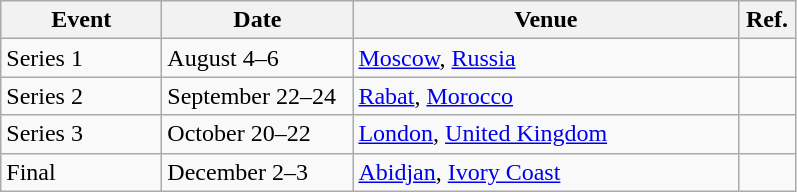<table class=wikitable>
<tr>
<th width=100>Event</th>
<th width=120>Date</th>
<th width=250>Venue</th>
<th width=30>Ref.</th>
</tr>
<tr>
<td>Series 1</td>
<td>August 4–6</td>
<td> <a href='#'>Moscow</a>, <a href='#'>Russia</a></td>
<td></td>
</tr>
<tr>
<td>Series 2</td>
<td>September 22–24</td>
<td> <a href='#'>Rabat</a>, <a href='#'>Morocco</a></td>
<td></td>
</tr>
<tr>
<td>Series 3</td>
<td>October 20–22</td>
<td> <a href='#'>London</a>, <a href='#'>United Kingdom</a></td>
<td></td>
</tr>
<tr>
<td>Final</td>
<td>December 2–3</td>
<td> <a href='#'>Abidjan</a>, <a href='#'>Ivory Coast</a></td>
<td></td>
</tr>
</table>
